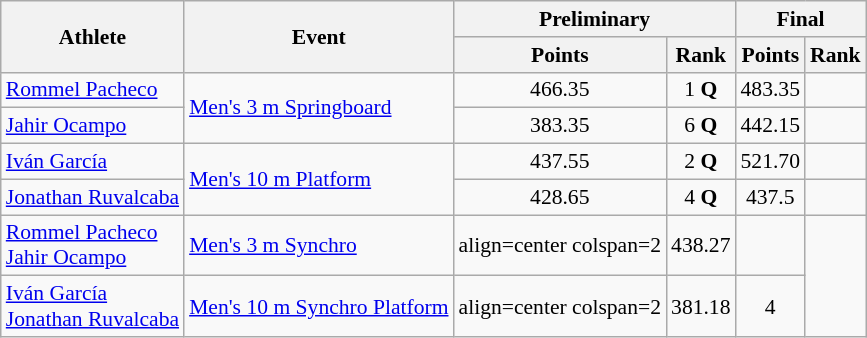<table class=wikitable style="font-size:90%">
<tr>
<th rowspan="2">Athlete</th>
<th rowspan="2">Event</th>
<th colspan="2">Preliminary</th>
<th colspan="2">Final</th>
</tr>
<tr>
<th>Points</th>
<th>Rank</th>
<th>Points</th>
<th>Rank</th>
</tr>
<tr>
<td><a href='#'>Rommel Pacheco</a></td>
<td rowspan="2"><a href='#'>Men's 3 m Springboard</a></td>
<td align=center>466.35</td>
<td align=center>1 <strong>Q</strong></td>
<td align=center>483.35</td>
<td align=center></td>
</tr>
<tr>
<td><a href='#'>Jahir Ocampo</a></td>
<td align=center>383.35</td>
<td align=center>6 <strong>Q</strong></td>
<td align=center>442.15</td>
<td align=center></td>
</tr>
<tr>
<td><a href='#'>Iván García</a></td>
<td rowspan="2"><a href='#'>Men's 10 m Platform</a></td>
<td align=center>437.55</td>
<td align=center>2 <strong>Q</strong></td>
<td align=center>521.70</td>
<td align=center></td>
</tr>
<tr>
<td><a href='#'>Jonathan Ruvalcaba</a></td>
<td align=center>428.65</td>
<td align=center>4 <strong>Q</strong></td>
<td align=center>437.5</td>
<td align=center></td>
</tr>
<tr>
<td><a href='#'>Rommel Pacheco</a><br><a href='#'>Jahir Ocampo</a></td>
<td><a href='#'>Men's 3 m Synchro</a></td>
<td>align=center colspan=2 </td>
<td align=center>438.27</td>
<td align=center></td>
</tr>
<tr>
<td><a href='#'>Iván García</a><br><a href='#'>Jonathan Ruvalcaba</a></td>
<td><a href='#'>Men's 10 m Synchro Platform</a></td>
<td>align=center colspan=2 </td>
<td align=center>381.18</td>
<td align=center>4</td>
</tr>
</table>
